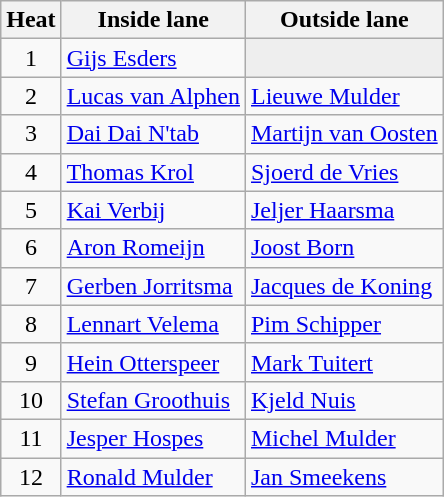<table class="wikitable">
<tr>
<th>Heat</th>
<th>Inside lane</th>
<th>Outside lane</th>
</tr>
<tr>
<td align="center">1</td>
<td><a href='#'>Gijs Esders</a></td>
<td Bgcolor=#EEEEEE></td>
</tr>
<tr>
<td align="center">2</td>
<td><a href='#'>Lucas van Alphen</a></td>
<td><a href='#'>Lieuwe Mulder</a></td>
</tr>
<tr>
<td align="center">3</td>
<td><a href='#'>Dai Dai N'tab</a></td>
<td><a href='#'>Martijn van Oosten</a></td>
</tr>
<tr>
<td align="center">4</td>
<td><a href='#'>Thomas Krol</a></td>
<td><a href='#'>Sjoerd de Vries</a></td>
</tr>
<tr>
<td align="center">5</td>
<td><a href='#'>Kai Verbij</a></td>
<td><a href='#'>Jeljer Haarsma</a></td>
</tr>
<tr>
<td align="center">6</td>
<td><a href='#'>Aron Romeijn</a></td>
<td><a href='#'>Joost Born</a></td>
</tr>
<tr>
<td align="center">7</td>
<td><a href='#'>Gerben Jorritsma</a></td>
<td><a href='#'>Jacques de Koning</a></td>
</tr>
<tr>
<td align="center">8</td>
<td><a href='#'>Lennart Velema</a></td>
<td><a href='#'>Pim Schipper</a></td>
</tr>
<tr>
<td align="center">9</td>
<td><a href='#'>Hein Otterspeer</a></td>
<td><a href='#'>Mark Tuitert</a></td>
</tr>
<tr>
<td align="center">10</td>
<td><a href='#'>Stefan Groothuis</a></td>
<td><a href='#'>Kjeld Nuis</a></td>
</tr>
<tr>
<td align="center">11</td>
<td><a href='#'>Jesper Hospes</a></td>
<td><a href='#'>Michel Mulder</a></td>
</tr>
<tr>
<td align="center">12</td>
<td><a href='#'>Ronald Mulder</a></td>
<td><a href='#'>Jan Smeekens</a></td>
</tr>
</table>
